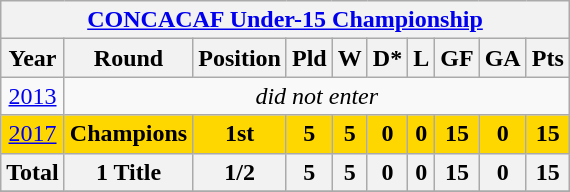<table class="wikitable" style="text-align: center;">
<tr>
<th colspan=10><a href='#'>CONCACAF Under-15 Championship</a></th>
</tr>
<tr>
<th>Year</th>
<th>Round</th>
<th>Position</th>
<th>Pld</th>
<th>W</th>
<th>D*</th>
<th>L</th>
<th>GF</th>
<th>GA</th>
<th>Pts</th>
</tr>
<tr>
<td> <a href='#'>2013</a></td>
<td colspan=9><em>did not enter</em></td>
</tr>
<tr bgcolor=Gold>
<td> <a href='#'>2017</a></td>
<td><strong>Champions</strong></td>
<td><strong>1st</strong></td>
<td><strong>5</strong></td>
<td><strong>5</strong></td>
<td><strong>0</strong></td>
<td><strong>0</strong></td>
<td><strong>15</strong></td>
<td><strong>0</strong></td>
<td><strong>15</strong></td>
</tr>
<tr>
<th>Total</th>
<th>1 Title</th>
<th>1/2</th>
<th>5</th>
<th>5</th>
<th>0</th>
<th>0</th>
<th>15</th>
<th>0</th>
<th>15</th>
</tr>
<tr>
</tr>
</table>
